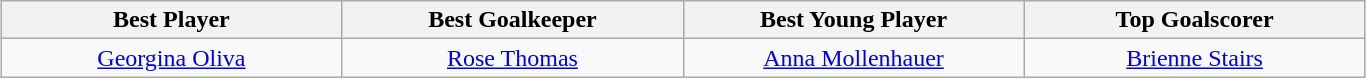<table class=wikitable style="text-align:center; margin:auto">
<tr>
<th style="width: 220px;">Best Player</th>
<th style="width: 220px;">Best Goalkeeper</th>
<th style="width: 220px;">Best Young Player</th>
<th style="width: 220px;">Top Goalscorer</th>
</tr>
<tr>
<td> <a href='#'>Georgina Oliva</a></td>
<td> <a href='#'>Rose Thomas</a></td>
<td> <a href='#'>Anna Mollenhauer</a></td>
<td> <a href='#'>Brienne Stairs</a></td>
</tr>
</table>
